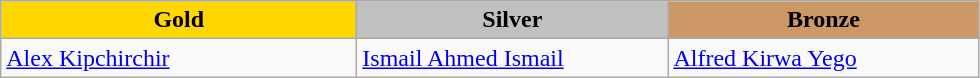<table class="wikitable" style="text-align:left">
<tr align="center">
<td width=230 bgcolor=gold><strong>Gold</strong></td>
<td width=200 bgcolor=silver><strong>Silver</strong></td>
<td width=200 bgcolor=CC9966><strong>Bronze</strong></td>
</tr>
<tr>
<td><a href='#'>Alex Kipchirchir</a><br><em></em></td>
<td><a href='#'>Ismail Ahmed Ismail</a><br><em></em></td>
<td><a href='#'>Alfred Kirwa Yego</a><br><em></em></td>
</tr>
</table>
